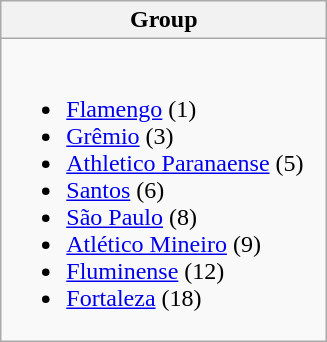<table class="wikitable">
<tr>
<th width="210">Group</th>
</tr>
<tr>
<td><br><ul><li> <a href='#'>Flamengo</a> (1)</li><li> <a href='#'>Grêmio</a> (3)</li><li> <a href='#'>Athletico Paranaense</a> (5)</li><li> <a href='#'>Santos</a> (6)</li><li> <a href='#'>São Paulo</a> (8)</li><li> <a href='#'>Atlético Mineiro</a> (9)</li><li> <a href='#'>Fluminense</a> (12)</li><li> <a href='#'>Fortaleza</a> (18)</li></ul></td>
</tr>
</table>
